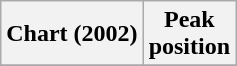<table class="wikitable sortable">
<tr>
<th align="left">Chart (2002)</th>
<th align="center">Peak<br>position</th>
</tr>
<tr>
</tr>
</table>
